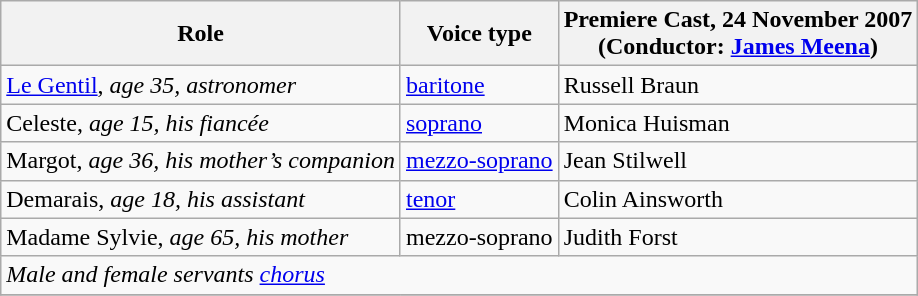<table class="wikitable">
<tr>
<th>Role</th>
<th>Voice type</th>
<th>Premiere Cast, 24 November 2007 <br>(Conductor: <a href='#'>James Meena</a>)</th>
</tr>
<tr>
<td><a href='#'>Le Gentil</a>, <em>age 35, astronomer</em></td>
<td><a href='#'>baritone</a></td>
<td>Russell Braun</td>
</tr>
<tr>
<td>Celeste, <em>age 15, his fiancée</em></td>
<td><a href='#'>soprano</a></td>
<td>Monica Huisman</td>
</tr>
<tr>
<td>Margot, <em>age 36, his mother’s companion</em></td>
<td><a href='#'>mezzo-soprano</a></td>
<td>Jean Stilwell</td>
</tr>
<tr>
<td>Demarais, <em>age 18, his assistant</em></td>
<td><a href='#'>tenor</a></td>
<td>Colin Ainsworth</td>
</tr>
<tr>
<td>Madame Sylvie, <em>age 65, his mother</em></td>
<td>mezzo-soprano</td>
<td>Judith Forst</td>
</tr>
<tr>
<td colspan="3"><em>Male and female servants <a href='#'>chorus</a></em></td>
</tr>
<tr>
</tr>
</table>
